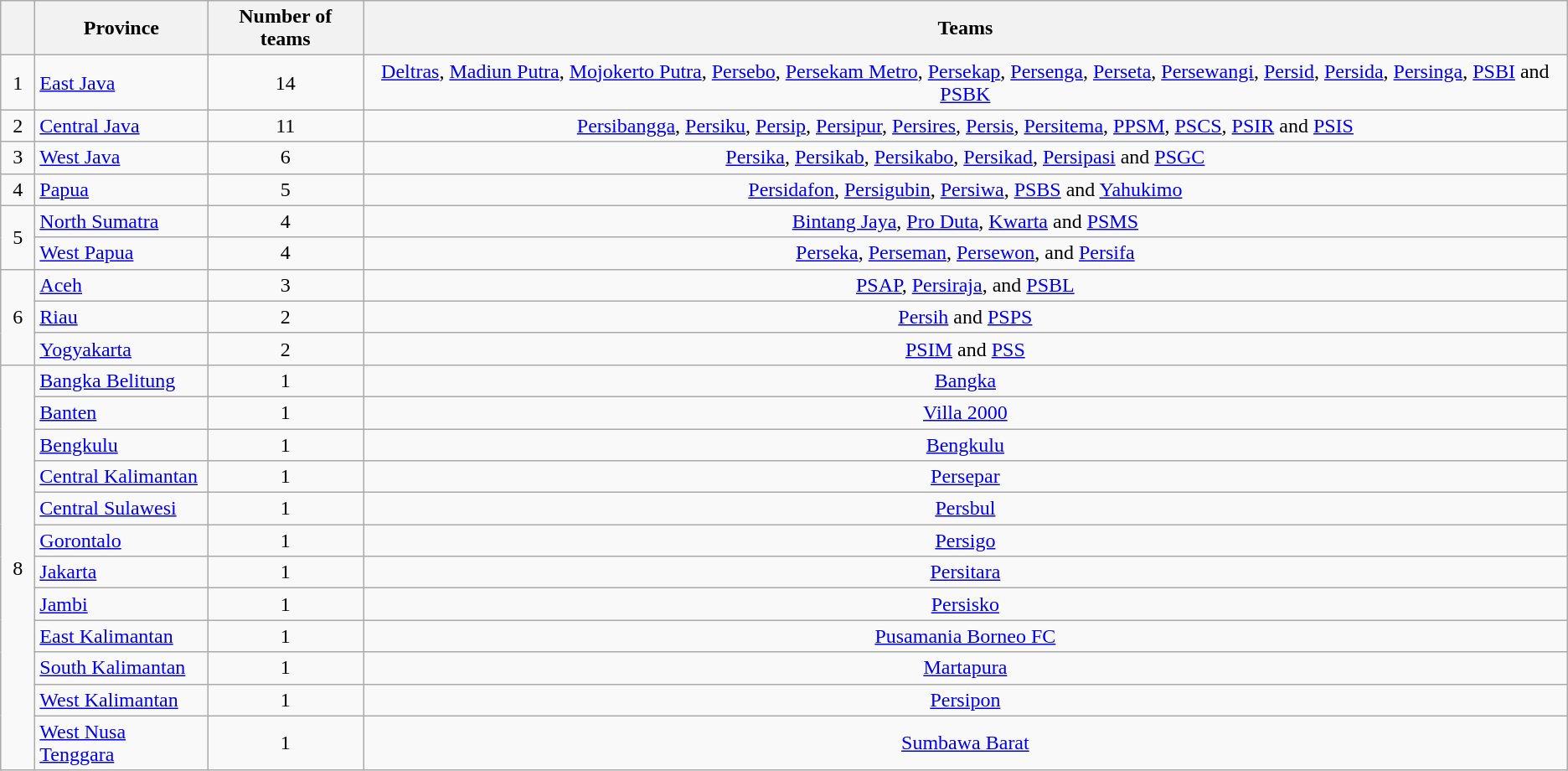<table class="wikitable">
<tr>
<th width=20></th>
<th>Province</th>
<th>Number of teams</th>
<th>Teams</th>
</tr>
<tr>
<td align=center rowspan=1>1</td>
<td> <a href='#'>East Java</a></td>
<td align=center>14</td>
<td align=center><a href='#'>Deltras</a>, <a href='#'>Madiun Putra</a>, <a href='#'>Mojokerto Putra</a>, <a href='#'>Persebo</a>, <a href='#'>Persekam Metro</a>, <a href='#'>Persekap</a>, <a href='#'>Persenga</a>, <a href='#'>Perseta</a>, <a href='#'>Persewangi</a>, <a href='#'>Persid</a>, <a href='#'>Persida</a>, <a href='#'>Persinga</a>, <a href='#'>PSBI</a> and <a href='#'>PSBK</a></td>
</tr>
<tr>
<td align=center rowspan=1>2</td>
<td> <a href='#'>Central Java</a></td>
<td align=center>11</td>
<td align=center><a href='#'>Persibangga</a>, <a href='#'>Persiku</a>, <a href='#'>Persip</a>, <a href='#'>Persipur</a>, <a href='#'>Persires</a>, <a href='#'>Persis</a>, <a href='#'>Persitema</a>, <a href='#'>PPSM</a>, <a href='#'>PSCS</a>, <a href='#'>PSIR</a> and <a href='#'>PSIS</a></td>
</tr>
<tr>
<td align=center rowspan=1>3</td>
<td> <a href='#'>West Java</a></td>
<td align=center>6</td>
<td align=center><a href='#'>Persika</a>, <a href='#'>Persikab</a>, <a href='#'>Persikabo</a>, <a href='#'>Persikad</a>, <a href='#'>Persipasi</a> and <a href='#'>PSGC</a></td>
</tr>
<tr>
<td align=center rowspan=1>4</td>
<td> <a href='#'>Papua</a></td>
<td align=center>5</td>
<td align=center><a href='#'>Persidafon</a>, <a href='#'>Persigubin</a>, <a href='#'>Persiwa</a>, <a href='#'>PSBS</a> and <a href='#'>Yahukimo</a></td>
</tr>
<tr>
<td align=center rowspan=2>5</td>
<td><a href='#'>North Sumatra</a></td>
<td align=center>4</td>
<td align=center><a href='#'>Bintang Jaya</a>, <a href='#'>Pro Duta</a>, <a href='#'>Kwarta</a> and <a href='#'>PSMS</a></td>
</tr>
<tr>
<td> <a href='#'>West Papua</a></td>
<td align=center>4</td>
<td align=center><a href='#'>Perseka</a>, <a href='#'>Perseman</a>, <a href='#'>Persewon</a>, and <a href='#'>Persifa</a></td>
</tr>
<tr>
<td align=center rowspan=3>6</td>
<td> <a href='#'>Aceh</a></td>
<td align=center>3</td>
<td align=center><a href='#'>PSAP</a>, <a href='#'>Persiraja</a>, and <a href='#'>PSBL</a></td>
</tr>
<tr>
<td><a href='#'>Riau</a></td>
<td align=center>2</td>
<td align=center><a href='#'>Persih</a> and <a href='#'>PSPS</a></td>
</tr>
<tr>
<td> <a href='#'>Yogyakarta</a></td>
<td align=center>2</td>
<td align=center><a href='#'>PSIM</a> and <a href='#'>PSS</a></td>
</tr>
<tr>
<td align=center rowspan=13>8</td>
<td><a href='#'>Bangka Belitung</a></td>
<td align=center>1</td>
<td align=center><a href='#'>Bangka</a></td>
</tr>
<tr>
<td> <a href='#'>Banten</a></td>
<td align=center>1</td>
<td align=center><a href='#'>Villa 2000</a></td>
</tr>
<tr>
<td><a href='#'>Bengkulu</a></td>
<td align=center>1</td>
<td align=center><a href='#'>Bengkulu</a></td>
</tr>
<tr>
<td><a href='#'>Central Kalimantan</a></td>
<td align=center>1</td>
<td align=center><a href='#'>Persepar</a></td>
</tr>
<tr>
<td><a href='#'>Central Sulawesi</a></td>
<td align=center>1</td>
<td align=center><a href='#'>Persbul</a></td>
</tr>
<tr>
<td><a href='#'>Gorontalo</a></td>
<td align=center>1</td>
<td align=center><a href='#'>Persigo</a></td>
</tr>
<tr>
<td><a href='#'>Jakarta</a></td>
<td align=center>1</td>
<td align=center><a href='#'>Persitara</a></td>
</tr>
<tr>
<td><a href='#'>Jambi</a></td>
<td align=center>1</td>
<td align=center><a href='#'>Persisko</a></td>
</tr>
<tr>
<td><a href='#'>East Kalimantan</a></td>
<td align=center>1</td>
<td align=center><a href='#'>Pusamania Borneo FC</a></td>
</tr>
<tr>
<td><a href='#'>South Kalimantan</a></td>
<td align=center>1</td>
<td align=center><a href='#'>Martapura</a></td>
</tr>
<tr>
<td><a href='#'>West Kalimantan</a></td>
<td align=center>1</td>
<td align=center><a href='#'>Persipon</a></td>
</tr>
<tr>
<td><a href='#'>West Nusa Tenggara</a></td>
<td align=center>1</td>
<td align=center><a href='#'>Sumbawa Barat</a></td>
</tr>
</table>
